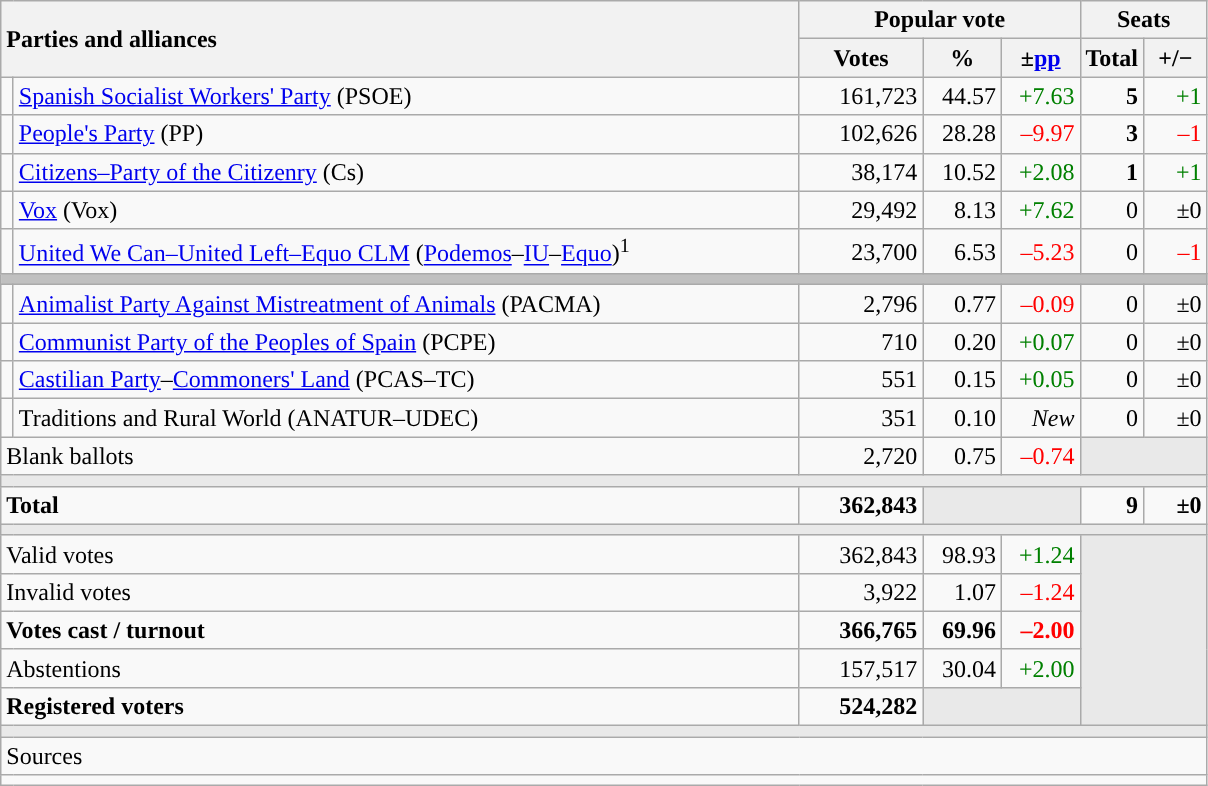<table class="wikitable" style="text-align:right;">
<tr>
<th style="text-align:left;" rowspan="2" colspan="2" width="525">Parties and alliances</th>
<th colspan="3">Popular vote</th>
<th colspan="2">Seats</th>
</tr>
<tr>
<th width="75">Votes</th>
<th width="45">%</th>
<th width="45">±<a href='#'>pp</a></th>
<th width="35">Total</th>
<th width="35">+/−</th>
</tr>
<tr>
<td width="1" style="color:inherit;background:"></td>
<td align="left"><a href='#'>Spanish Socialist Workers' Party</a> (PSOE)</td>
<td>161,723</td>
<td>44.57</td>
<td style="color:green;">+7.63</td>
<td><strong>5</strong></td>
<td style="color:green;">+1</td>
</tr>
<tr>
<td style="color:inherit;background:"></td>
<td align="left"><a href='#'>People's Party</a> (PP)</td>
<td>102,626</td>
<td>28.28</td>
<td style="color:red;">–9.97</td>
<td><strong>3</strong></td>
<td style="color:red;">–1</td>
</tr>
<tr>
<td style="color:inherit;background:"></td>
<td align="left"><a href='#'>Citizens–Party of the Citizenry</a> (Cs)</td>
<td>38,174</td>
<td>10.52</td>
<td style="color:green;">+2.08</td>
<td><strong>1</strong></td>
<td style="color:green;">+1</td>
</tr>
<tr>
<td style="color:inherit;background:"></td>
<td align="left"><a href='#'>Vox</a> (Vox)</td>
<td>29,492</td>
<td>8.13</td>
<td style="color:green;">+7.62</td>
<td>0</td>
<td>±0</td>
</tr>
<tr>
<td style="color:inherit;background:"></td>
<td align="left"><a href='#'>United We Can–United Left–Equo CLM</a> (<a href='#'>Podemos</a>–<a href='#'>IU</a>–<a href='#'>Equo</a>)<sup>1</sup></td>
<td>23,700</td>
<td>6.53</td>
<td style="color:red;">–5.23</td>
<td>0</td>
<td style="color:red;">–1</td>
</tr>
<tr>
<td colspan="7" bgcolor="#C0C0C0"></td>
</tr>
<tr>
<td style="color:inherit;background:"></td>
<td align="left"><a href='#'>Animalist Party Against Mistreatment of Animals</a> (PACMA)</td>
<td>2,796</td>
<td>0.77</td>
<td style="color:red;">–0.09</td>
<td>0</td>
<td>±0</td>
</tr>
<tr>
<td style="color:inherit;background:"></td>
<td align="left"><a href='#'>Communist Party of the Peoples of Spain</a> (PCPE)</td>
<td>710</td>
<td>0.20</td>
<td style="color:green;">+0.07</td>
<td>0</td>
<td>±0</td>
</tr>
<tr>
<td style="color:inherit;background:"></td>
<td align="left"><a href='#'>Castilian Party</a>–<a href='#'>Commoners' Land</a> (PCAS–TC)</td>
<td>551</td>
<td>0.15</td>
<td style="color:green;">+0.05</td>
<td>0</td>
<td>±0</td>
</tr>
<tr>
<td style="color:inherit;background:"></td>
<td align="left">Traditions and Rural World (ANATUR–UDEC)</td>
<td>351</td>
<td>0.10</td>
<td><em>New</em></td>
<td>0</td>
<td>±0</td>
</tr>
<tr>
<td align="left" colspan="2">Blank ballots</td>
<td>2,720</td>
<td>0.75</td>
<td style="color:red;">–0.74</td>
<td bgcolor="#E9E9E9" colspan="2"></td>
</tr>
<tr>
<td colspan="7" bgcolor="#E9E9E9"></td>
</tr>
<tr style="font-weight:bold;">
<td align="left" colspan="2">Total</td>
<td>362,843</td>
<td bgcolor="#E9E9E9" colspan="2"></td>
<td>9</td>
<td>±0</td>
</tr>
<tr>
<td colspan="7" bgcolor="#E9E9E9"></td>
</tr>
<tr>
<td align="left" colspan="2">Valid votes</td>
<td>362,843</td>
<td>98.93</td>
<td style="color:green;">+1.24</td>
<td bgcolor="#E9E9E9" colspan="2" rowspan="5"></td>
</tr>
<tr>
<td align="left" colspan="2">Invalid votes</td>
<td>3,922</td>
<td>1.07</td>
<td style="color:red;">–1.24</td>
</tr>
<tr style="font-weight:bold;">
<td align="left" colspan="2">Votes cast / turnout</td>
<td>366,765</td>
<td>69.96</td>
<td style="color:red;">–2.00</td>
</tr>
<tr>
<td align="left" colspan="2">Abstentions</td>
<td>157,517</td>
<td>30.04</td>
<td style="color:green;">+2.00</td>
</tr>
<tr style="font-weight:bold;">
<td align="left" colspan="2">Registered voters</td>
<td>524,282</td>
<td bgcolor="#E9E9E9" colspan="2"></td>
</tr>
<tr>
<td colspan="7" bgcolor="#E9E9E9"></td>
</tr>
<tr>
<td align="left" colspan="7">Sources</td>
</tr>
<tr>
<td colspan="7" style="text-align:left; max-width:790px;"></td>
</tr>
</table>
